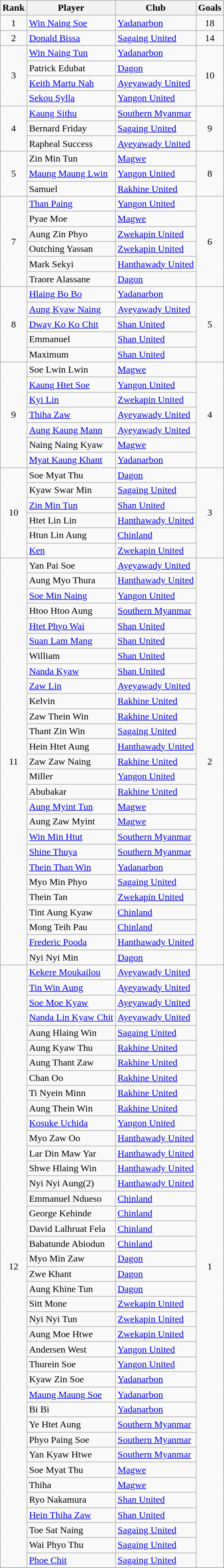<table class="wikitable" style="text-align:center">
<tr>
<th>Rank</th>
<th>Player</th>
<th>Club</th>
<th>Goals</th>
</tr>
<tr>
<td>1</td>
<td align="left"> <a href='#'>Win Naing Soe</a></td>
<td align="left"><a href='#'>Yadanarbon</a></td>
<td>18</td>
</tr>
<tr>
<td>2</td>
<td align="left"> <a href='#'>Donald Bissa</a></td>
<td align="left"><a href='#'>Sagaing United</a></td>
<td>14</td>
</tr>
<tr>
<td rowspan="4">3</td>
<td align="left"> <a href='#'>Win Naing Tun</a></td>
<td align="left"><a href='#'>Yadanarbon</a></td>
<td rowspan="4">10</td>
</tr>
<tr>
<td align="left"> Patrick Edubat</td>
<td align="left"><a href='#'>Dagon</a></td>
</tr>
<tr>
<td align="left"> <a href='#'>Keith Martu Nah</a></td>
<td align="left"><a href='#'>Ayeyawady United</a></td>
</tr>
<tr>
<td align="left"> <a href='#'>Sekou Sylla</a></td>
<td align="left"><a href='#'>Yangon United</a></td>
</tr>
<tr>
<td rowspan="3">4</td>
<td align="left"> <a href='#'>Kaung Sithu</a></td>
<td align="left"><a href='#'>Southern Myanmar</a></td>
<td rowspan="3">9</td>
</tr>
<tr>
<td align="left"> Bernard Friday</td>
<td align="left"><a href='#'>Sagaing United</a></td>
</tr>
<tr>
<td align="left"> Rapheal Success</td>
<td align="left"><a href='#'>Ayeyawady United</a></td>
</tr>
<tr>
<td rowspan="3">5</td>
<td align="left"> Zin Min Tun</td>
<td align="left"><a href='#'>Magwe</a></td>
<td rowspan="3">8</td>
</tr>
<tr>
<td align="left"> <a href='#'>Maung Maung Lwin</a></td>
<td align="left"><a href='#'>Yangon United</a></td>
</tr>
<tr>
<td align="left"> Samuel</td>
<td align="left"><a href='#'>Rakhine United</a></td>
</tr>
<tr>
<td rowspan="6">7</td>
<td align="left"> <a href='#'>Than Paing</a></td>
<td align="left"><a href='#'>Yangon United</a></td>
<td rowspan="6">6</td>
</tr>
<tr>
<td align="left"> Pyae Moe</td>
<td align="left"><a href='#'>Magwe</a></td>
</tr>
<tr>
<td align="left"> Aung Zin Phyo</td>
<td align="left"><a href='#'>Zwekapin United</a></td>
</tr>
<tr>
<td align="left"> Outching Yassan</td>
<td align="left"><a href='#'>Zwekapin United</a></td>
</tr>
<tr>
<td align="left"> Mark Sekyi</td>
<td align="left"><a href='#'>Hanthawady United</a></td>
</tr>
<tr>
<td align="left"> Traore Alassane</td>
<td align="left"><a href='#'>Dagon</a></td>
</tr>
<tr>
<td rowspan="5">8</td>
<td align="left"> <a href='#'>Hlaing Bo Bo</a></td>
<td align="left"><a href='#'>Yadanarbon</a></td>
<td rowspan="5">5</td>
</tr>
<tr>
<td align="left"> <a href='#'>Aung Kyaw Naing</a></td>
<td align="left"><a href='#'>Ayeyawady United</a></td>
</tr>
<tr>
<td align="left"> <a href='#'>Dway Ko Ko Chit</a></td>
<td align="left"><a href='#'>Shan United</a></td>
</tr>
<tr>
<td align="left"> Emmanuel</td>
<td align="left"><a href='#'>Shan United</a></td>
</tr>
<tr>
<td align="left"> Maximum</td>
<td align="left"><a href='#'>Shan United</a></td>
</tr>
<tr>
<td rowspan="7">9</td>
<td align="left"> Soe Lwin Lwin</td>
<td align="left"><a href='#'>Magwe</a></td>
<td rowspan="7">4</td>
</tr>
<tr>
<td align="left"> <a href='#'>Kaung Htet Soe</a></td>
<td align="left"><a href='#'>Yangon United</a></td>
</tr>
<tr>
<td align="left"> <a href='#'>Kyi Lin</a></td>
<td align="left"><a href='#'>Zwekapin United</a></td>
</tr>
<tr>
<td align="left"> <a href='#'>Thiha Zaw</a></td>
<td align="left"><a href='#'>Ayeyawady United</a></td>
</tr>
<tr>
<td align="left"> <a href='#'>Aung Kaung Mann</a></td>
<td align="left"><a href='#'>Ayeyawady United</a></td>
</tr>
<tr>
<td align="left"> Naing Naing Kyaw</td>
<td align="left"><a href='#'>Magwe</a></td>
</tr>
<tr>
<td align="left"> <a href='#'>Myat Kaung Khant</a></td>
<td align="left"><a href='#'>Yadanarbon</a></td>
</tr>
<tr>
<td rowspan="6">10</td>
<td align="left"> Soe Myat Thu</td>
<td align="left"><a href='#'>Dagon</a></td>
<td rowspan="6">3</td>
</tr>
<tr>
<td align="left"> Kyaw Swar Min</td>
<td align="left"><a href='#'>Sagaing United</a></td>
</tr>
<tr>
<td align="left"> <a href='#'>Zin Min Tun</a></td>
<td align="left"><a href='#'>Shan United</a></td>
</tr>
<tr>
<td align="left"> Htet Lin Lin</td>
<td align="left"><a href='#'>Hanthawady United</a></td>
</tr>
<tr>
<td align="left"> Htun Lin Aung</td>
<td align="left"><a href='#'>Chinland</a></td>
</tr>
<tr>
<td align="left"> <a href='#'>Ken</a></td>
<td align="left"><a href='#'>Zwekapin United</a></td>
</tr>
<tr>
<td rowspan="27">11</td>
<td align="left"> Yan Pai Soe</td>
<td align="left"><a href='#'>Ayeyawady United</a></td>
<td rowspan="27">2</td>
</tr>
<tr>
<td align="left"> Aung Myo Thura</td>
<td align="left"><a href='#'>Hanthawady United</a></td>
</tr>
<tr>
<td align="left"> <a href='#'>Soe Min Naing</a></td>
<td align="left"><a href='#'>Yangon United</a></td>
</tr>
<tr>
<td align="left"> Htoo Htoo Aung</td>
<td align="left"><a href='#'>Southern Myanmar</a></td>
</tr>
<tr>
<td align="left"> <a href='#'>Htet Phyo Wai</a></td>
<td align="left"><a href='#'>Shan United</a></td>
</tr>
<tr>
<td align="left"> <a href='#'>Suan Lam Mang</a></td>
<td align="left"><a href='#'>Shan United</a></td>
</tr>
<tr>
<td align="left"> William</td>
<td align="left"><a href='#'>Shan United</a></td>
</tr>
<tr>
<td align="left"> <a href='#'>Nanda Kyaw</a></td>
<td align="left"><a href='#'>Shan United</a></td>
</tr>
<tr>
<td align="left"> <a href='#'>Zaw Lin</a></td>
<td align="left"><a href='#'>Ayeyawady United</a></td>
</tr>
<tr>
<td align="left"> Kelvin</td>
<td align="left"><a href='#'>Rakhine United</a></td>
</tr>
<tr>
<td align="left"> Zaw Thein Win</td>
<td align="left"><a href='#'>Rakhine United</a></td>
</tr>
<tr>
<td align="left"> Thant Zin Win</td>
<td align="left"><a href='#'>Sagaing United</a></td>
</tr>
<tr>
<td align="left"> Hein Htet Aung</td>
<td align="left"><a href='#'>Hanthawady United</a></td>
</tr>
<tr>
<td align="left"> Zaw Zaw Naing</td>
<td align="left"><a href='#'>Rakhine United</a></td>
</tr>
<tr>
<td align="left"> Miller</td>
<td align="left"><a href='#'>Yangon United</a></td>
</tr>
<tr>
<td align="left"> Abubakar</td>
<td align="left"><a href='#'>Rakhine United</a></td>
</tr>
<tr>
<td align="left"> <a href='#'>Aung Myint Tun</a></td>
<td align="left"><a href='#'>Magwe</a></td>
</tr>
<tr>
<td align="left"> Aung Zaw Myint</td>
<td align="left"><a href='#'>Magwe</a></td>
</tr>
<tr>
<td align="left"> <a href='#'>Win Min Htut</a></td>
<td align="left"><a href='#'>Southern Myanmar</a></td>
</tr>
<tr>
<td align="left"> <a href='#'>Shine Thuya</a></td>
<td align="left"><a href='#'>Southern Myanmar</a></td>
</tr>
<tr>
<td align="left"> <a href='#'>Thein Than Win</a></td>
<td align="left"><a href='#'>Yadanarbon</a></td>
</tr>
<tr>
<td align="left"> Myo Min Phyo</td>
<td align="left"><a href='#'>Sagaing United</a></td>
</tr>
<tr>
<td align="left"> Thein Tan</td>
<td align="left"><a href='#'>Zwekapin United</a></td>
</tr>
<tr>
<td align="left"> Tint Aung Kyaw</td>
<td align="left"><a href='#'>Chinland</a></td>
</tr>
<tr>
<td align="left"> Mong Teih Pau</td>
<td align="left"><a href='#'>Chinland</a></td>
</tr>
<tr>
<td align="left"> <a href='#'>Frederic Pooda</a></td>
<td align="left"><a href='#'>Hanthawady United</a></td>
</tr>
<tr>
<td align="left"> Nyi Nyi Min</td>
<td align="left"><a href='#'>Dagon</a></td>
</tr>
<tr>
<td rowspan="40">12</td>
<td align="left"> <a href='#'>Kekere Moukailou</a></td>
<td align="left"><a href='#'>Ayeyawady United</a></td>
<td rowspan="40">1</td>
</tr>
<tr>
<td align="left"> <a href='#'>Tin Win Aung</a></td>
<td align="left"><a href='#'>Ayeyawady United</a></td>
</tr>
<tr>
<td align="left"> <a href='#'>Soe Moe Kyaw</a></td>
<td align="left"><a href='#'>Ayeyawady United</a></td>
</tr>
<tr>
<td align="left"> <a href='#'>Nanda Lin Kyaw Chit</a></td>
<td align="left"><a href='#'>Ayeyawady United</a></td>
</tr>
<tr>
<td align="left"> Aung Hlaing Win</td>
<td align="left"><a href='#'>Sagaing United</a></td>
</tr>
<tr>
<td align="left"> Aung Kyaw Thu</td>
<td align="left"><a href='#'>Rakhine United</a></td>
</tr>
<tr>
<td align="left"> Aung Thant Zaw</td>
<td align="left"><a href='#'>Rakhine United</a></td>
</tr>
<tr>
<td align="left"> Chan Oo</td>
<td align="left"><a href='#'>Rakhine United</a></td>
</tr>
<tr>
<td align="left"> Ti Nyein Minn</td>
<td align="left"><a href='#'>Rakhine United</a></td>
</tr>
<tr>
<td align="left"> Aung Thein Win</td>
<td align="left"><a href='#'>Rakhine United</a></td>
</tr>
<tr>
<td align="left"> <a href='#'>Kosuke Uchida</a></td>
<td align="left"><a href='#'>Yangon United</a></td>
</tr>
<tr>
<td align="left"> Myo Zaw Oo</td>
<td align="left"><a href='#'>Hanthawady United</a></td>
</tr>
<tr>
<td align="left"> Lar Din Maw Yar</td>
<td align="left"><a href='#'>Hanthawady United</a></td>
</tr>
<tr>
<td align="left"> Shwe Hlaing Win</td>
<td align="left"><a href='#'>Hanthawady United</a></td>
</tr>
<tr>
<td align="left"> Nyi Nyi Aung(2)</td>
<td align="left"><a href='#'>Hanthawady United</a></td>
</tr>
<tr>
<td align="left"> Emmanuel Ndueso</td>
<td align="left"><a href='#'>Chinland</a></td>
</tr>
<tr>
<td align="left"> George Kehinde</td>
<td align="left"><a href='#'>Chinland</a></td>
</tr>
<tr>
<td align="left"> David Lalhruat Fela</td>
<td align="left"><a href='#'>Chinland</a></td>
</tr>
<tr>
<td align="left"> Babatunde Abiodun</td>
<td align="left"><a href='#'>Chinland</a></td>
</tr>
<tr>
<td align="left"> Myo Min Zaw</td>
<td align="left"><a href='#'>Dagon</a></td>
</tr>
<tr>
<td align="left"> Zwe Khant</td>
<td align="left"><a href='#'>Dagon</a></td>
</tr>
<tr>
<td align="left"> Aung Khine Tun</td>
<td align="left"><a href='#'>Dagon</a></td>
</tr>
<tr>
<td align="left"> Sitt Mone</td>
<td align="left"><a href='#'>Zwekapin United</a></td>
</tr>
<tr>
<td align="left"> Nyi Nyi Tun</td>
<td align="left"><a href='#'>Zwekapin United</a></td>
</tr>
<tr>
<td align="left"> Aung Moe Htwe</td>
<td align="left"><a href='#'>Zwekapin United</a></td>
</tr>
<tr>
<td align="left"> Andersen West</td>
<td align="left"><a href='#'>Yangon United</a></td>
</tr>
<tr>
<td align="left"> Thurein Soe</td>
<td align="left"><a href='#'>Yangon United</a></td>
</tr>
<tr>
<td align="left"> Kyaw Zin Soe</td>
<td align="left"><a href='#'>Yadanarbon</a></td>
</tr>
<tr>
<td align="left"> <a href='#'>Maung Maung Soe</a></td>
<td align="left"><a href='#'>Yadanarbon</a></td>
</tr>
<tr>
<td align="left"> Bi Bi</td>
<td align="left"><a href='#'>Yadanarbon</a></td>
</tr>
<tr>
<td align="left"> Ye Htet Aung</td>
<td align="left"><a href='#'>Southern Myanmar</a></td>
</tr>
<tr>
<td align="left"> Phyo Paing Soe</td>
<td align="left"><a href='#'>Southern Myanmar</a></td>
</tr>
<tr>
<td align="left"> Yan Kyaw Htwe</td>
<td align="left"><a href='#'>Southern Myanmar</a></td>
</tr>
<tr>
<td align="left"> Soe Myat Thu</td>
<td align="left"><a href='#'>Magwe</a></td>
</tr>
<tr>
<td align="left"> Thiha</td>
<td align="left"><a href='#'>Magwe</a></td>
</tr>
<tr>
<td align="left"> Ryo Nakamura</td>
<td align="left"><a href='#'>Shan United</a></td>
</tr>
<tr>
<td align="left"> <a href='#'>Hein Thiha Zaw</a></td>
<td align="left"><a href='#'>Shan United</a></td>
</tr>
<tr>
<td align="left"> Toe Sat Naing</td>
<td align="left"><a href='#'>Sagaing United</a></td>
</tr>
<tr>
<td align="left"> Wai Phyo Thu</td>
<td align="left"><a href='#'>Sagaing United</a></td>
</tr>
<tr>
<td align="left"> <a href='#'>Phoe Chit</a></td>
<td align="left"><a href='#'>Sagaing United</a></td>
</tr>
<tr>
</tr>
</table>
